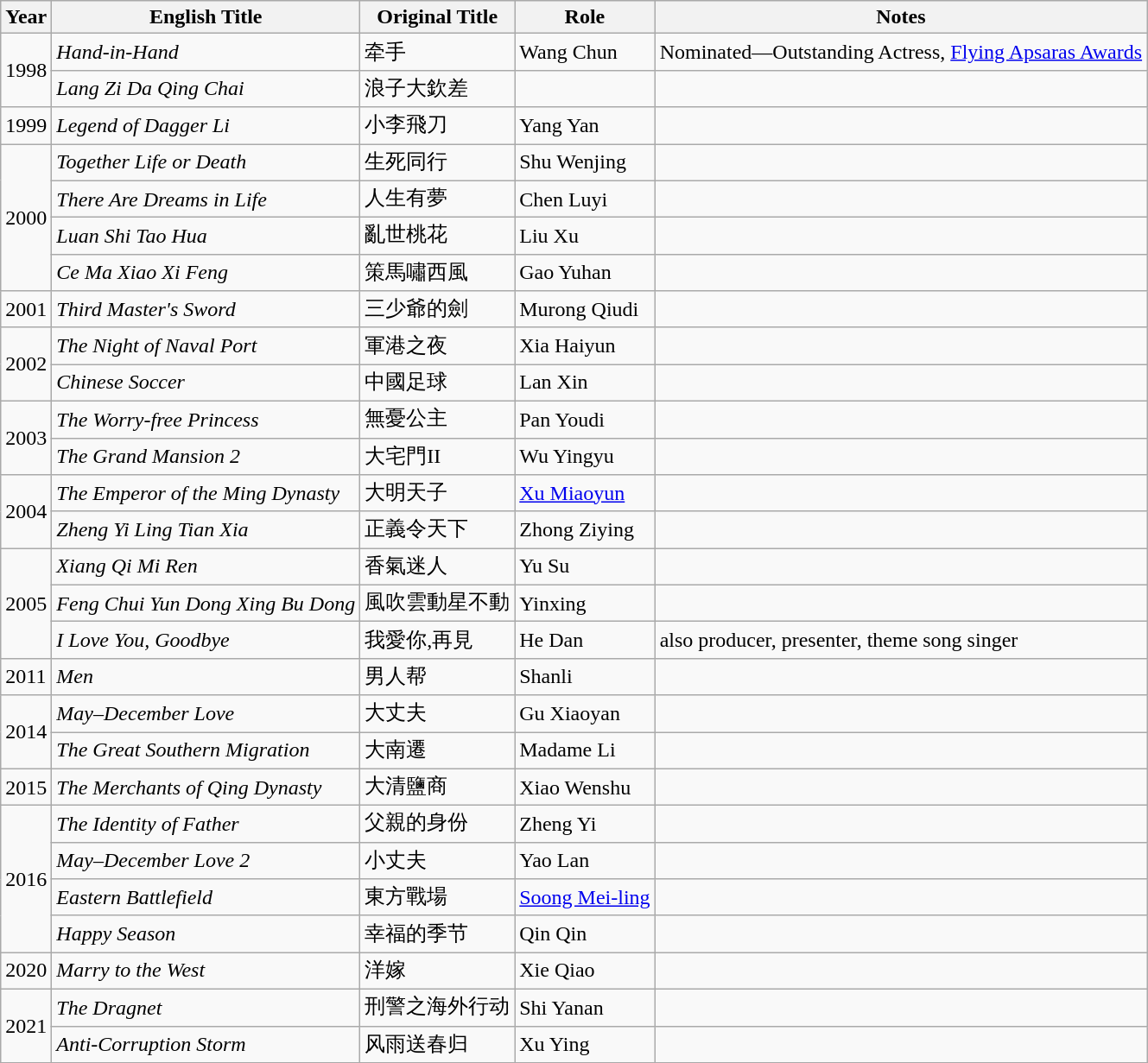<table class="wikitable sortable">
<tr>
<th>Year</th>
<th>English Title</th>
<th>Original Title</th>
<th>Role</th>
<th>Notes</th>
</tr>
<tr>
<td rowspan=2>1998</td>
<td><em>Hand-in-Hand</em></td>
<td>牵手</td>
<td>Wang Chun</td>
<td>Nominated—Outstanding Actress, <a href='#'>Flying Apsaras Awards</a></td>
</tr>
<tr>
<td><em>Lang Zi Da Qing Chai</em></td>
<td>浪子大欽差</td>
<td></td>
<td></td>
</tr>
<tr>
<td>1999</td>
<td><em>Legend of Dagger Li</em></td>
<td>小李飛刀</td>
<td>Yang Yan</td>
<td></td>
</tr>
<tr>
<td rowspan=4>2000</td>
<td><em>Together Life or Death</em></td>
<td>生死同行</td>
<td>Shu Wenjing</td>
<td></td>
</tr>
<tr>
<td><em>There Are Dreams in Life</em></td>
<td>人生有夢</td>
<td>Chen Luyi</td>
<td></td>
</tr>
<tr>
<td><em>Luan Shi Tao Hua</em></td>
<td>亂世桃花</td>
<td>Liu Xu</td>
<td></td>
</tr>
<tr>
<td><em>Ce Ma Xiao Xi Feng</em></td>
<td>策馬嘯西風</td>
<td>Gao Yuhan</td>
<td></td>
</tr>
<tr>
<td>2001</td>
<td><em>Third Master's Sword</em></td>
<td>三少爺的劍</td>
<td>Murong Qiudi</td>
<td></td>
</tr>
<tr>
<td rowspan=2>2002</td>
<td><em>The Night of Naval Port</em></td>
<td>軍港之夜</td>
<td>Xia Haiyun</td>
<td></td>
</tr>
<tr>
<td><em>Chinese Soccer</em></td>
<td>中國足球</td>
<td>Lan Xin</td>
<td></td>
</tr>
<tr>
<td rowspan=2>2003</td>
<td><em>The Worry-free Princess</em></td>
<td>無憂公主</td>
<td>Pan Youdi</td>
<td></td>
</tr>
<tr>
<td><em>The Grand Mansion 2</em></td>
<td>大宅門II</td>
<td>Wu Yingyu</td>
<td></td>
</tr>
<tr>
<td rowspan=2>2004</td>
<td><em>The Emperor of the Ming Dynasty</em></td>
<td>大明天子</td>
<td><a href='#'>Xu Miaoyun</a></td>
<td></td>
</tr>
<tr>
<td><em>Zheng Yi Ling Tian Xia</em></td>
<td>正義令天下</td>
<td>Zhong Ziying</td>
<td></td>
</tr>
<tr>
<td rowspan=3>2005</td>
<td><em>Xiang Qi Mi Ren</em></td>
<td>香氣迷人</td>
<td>Yu Su</td>
<td></td>
</tr>
<tr>
<td><em>Feng Chui Yun Dong Xing Bu Dong</em></td>
<td>風吹雲動星不動</td>
<td>Yinxing</td>
<td></td>
</tr>
<tr>
<td><em>I Love You, Goodbye</em></td>
<td>我愛你,再見</td>
<td>He Dan</td>
<td>also producer, presenter, theme song singer</td>
</tr>
<tr>
<td>2011</td>
<td><em>Men</em></td>
<td>男人帮</td>
<td>Shanli</td>
<td></td>
</tr>
<tr>
<td rowspan=2>2014</td>
<td><em>May–December Love</em></td>
<td>大丈夫</td>
<td>Gu Xiaoyan</td>
<td></td>
</tr>
<tr>
<td><em>The Great Southern Migration</em></td>
<td>大南遷</td>
<td>Madame Li</td>
<td></td>
</tr>
<tr>
<td>2015</td>
<td><em>The Merchants of Qing Dynasty</em></td>
<td>大清鹽商</td>
<td>Xiao Wenshu</td>
<td></td>
</tr>
<tr>
<td rowspan=4>2016</td>
<td><em>The Identity of Father</em></td>
<td>父親的身份</td>
<td>Zheng Yi</td>
<td></td>
</tr>
<tr>
<td><em>May–December Love 2</em></td>
<td>小丈夫</td>
<td>Yao Lan</td>
<td></td>
</tr>
<tr>
<td><em>Eastern Battlefield</em></td>
<td>東方戰場</td>
<td><a href='#'>Soong Mei-ling</a></td>
<td></td>
</tr>
<tr>
<td><em>Happy Season</em></td>
<td>幸福的季节</td>
<td>Qin Qin</td>
<td></td>
</tr>
<tr>
<td>2020</td>
<td><em>Marry to the West</em></td>
<td>洋嫁</td>
<td>Xie Qiao</td>
<td></td>
</tr>
<tr>
<td rowspan=2>2021</td>
<td><em>The Dragnet</em></td>
<td>刑警之海外行动</td>
<td>Shi Yanan</td>
<td></td>
</tr>
<tr>
<td><em>Anti-Corruption Storm</em></td>
<td>风雨送春归</td>
<td>Xu Ying</td>
<td></td>
</tr>
<tr>
</tr>
</table>
